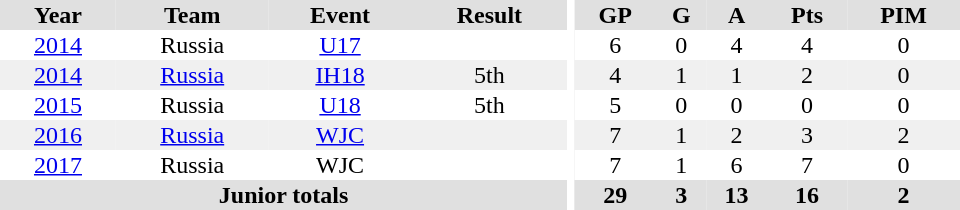<table border="0" cellpadding="1" cellspacing="0" ID="Table3" style="text-align:center; width:40em">
<tr bgcolor="#e0e0e0">
<th>Year</th>
<th>Team</th>
<th>Event</th>
<th>Result</th>
<th rowspan="99" bgcolor="#ffffff"></th>
<th>GP</th>
<th>G</th>
<th>A</th>
<th>Pts</th>
<th>PIM</th>
</tr>
<tr>
<td><a href='#'>2014</a></td>
<td>Russia</td>
<td><a href='#'>U17</a></td>
<td></td>
<td>6</td>
<td>0</td>
<td>4</td>
<td>4</td>
<td>0</td>
</tr>
<tr bgcolor="#f0f0f0">
<td><a href='#'>2014</a></td>
<td><a href='#'>Russia</a></td>
<td><a href='#'>IH18</a></td>
<td>5th</td>
<td>4</td>
<td>1</td>
<td>1</td>
<td>2</td>
<td>0</td>
</tr>
<tr>
<td><a href='#'>2015</a></td>
<td>Russia</td>
<td><a href='#'>U18</a></td>
<td>5th</td>
<td>5</td>
<td>0</td>
<td>0</td>
<td>0</td>
<td>0</td>
</tr>
<tr bgcolor="#f0f0f0">
<td><a href='#'>2016</a></td>
<td><a href='#'>Russia</a></td>
<td><a href='#'>WJC</a></td>
<td></td>
<td>7</td>
<td>1</td>
<td>2</td>
<td>3</td>
<td>2</td>
</tr>
<tr>
<td><a href='#'>2017</a></td>
<td>Russia</td>
<td>WJC</td>
<td></td>
<td>7</td>
<td>1</td>
<td>6</td>
<td>7</td>
<td>0</td>
</tr>
<tr bgcolor="#e0e0e0">
<th colspan="4">Junior totals</th>
<th>29</th>
<th>3</th>
<th>13</th>
<th>16</th>
<th>2</th>
</tr>
</table>
